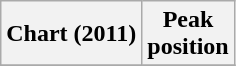<table class="wikitable">
<tr>
<th>Chart (2011)</th>
<th>Peak<br>position</th>
</tr>
<tr>
</tr>
</table>
